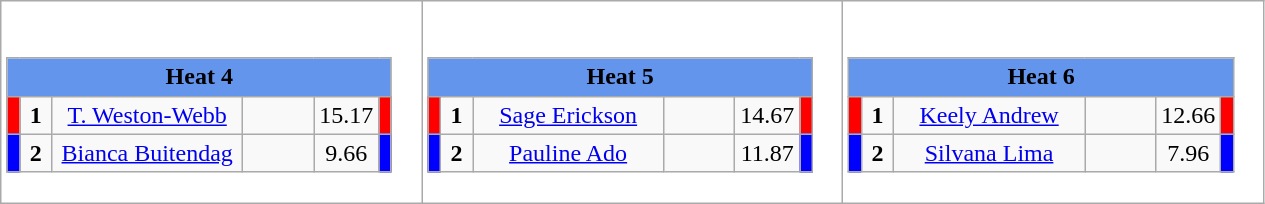<table class="wikitable" style="background:#fff;">
<tr>
<td><div><br><table class="wikitable">
<tr>
<td colspan="6"  style="text-align:center; background:#6495ed;"><strong>Heat 4</strong></td>
</tr>
<tr>
<td style="width:01px; background: #f00;"></td>
<td style="width:14px; text-align:center;"><strong>1</strong></td>
<td style="width:120px; text-align:center;"><a href='#'>T. Weston-Webb</a></td>
<td style="width:40px; text-align:center;"></td>
<td style="width:20px; text-align:center;">15.17</td>
<td style="width:01px; background: #f00;"></td>
</tr>
<tr>
<td style="width:01px; background: #00f;"></td>
<td style="width:14px; text-align:center;"><strong>2</strong></td>
<td style="width:120px; text-align:center;"><a href='#'>Bianca Buitendag</a></td>
<td style="width:40px; text-align:center;"></td>
<td style="width:20px; text-align:center;">9.66</td>
<td style="width:01px; background: #00f;"></td>
</tr>
</table>
</div></td>
<td><div><br><table class="wikitable">
<tr>
<td colspan="6"  style="text-align:center; background:#6495ed;"><strong>Heat 5</strong></td>
</tr>
<tr>
<td style="width:01px; background: #f00;"></td>
<td style="width:14px; text-align:center;"><strong>1</strong></td>
<td style="width:120px; text-align:center;"><a href='#'>Sage Erickson</a></td>
<td style="width:40px; text-align:center;"></td>
<td style="width:20px; text-align:center;">14.67</td>
<td style="width:01px; background: #f00;"></td>
</tr>
<tr>
<td style="width:01px; background: #00f;"></td>
<td style="width:14px; text-align:center;"><strong>2</strong></td>
<td style="width:120px; text-align:center;"><a href='#'>Pauline Ado</a></td>
<td style="width:40px; text-align:center;"></td>
<td style="width:20px; text-align:center;">11.87</td>
<td style="width:01px; background: #00f;"></td>
</tr>
</table>
</div></td>
<td><div><br><table class="wikitable">
<tr>
<td colspan="6"  style="text-align:center; background:#6495ed;"><strong>Heat 6</strong></td>
</tr>
<tr>
<td style="width:01px; background: #f00;"></td>
<td style="width:14px; text-align:center;"><strong>1</strong></td>
<td style="width:120px; text-align:center;"><a href='#'>Keely Andrew</a></td>
<td style="width:40px; text-align:center;"></td>
<td style="width:20px; text-align:center;">12.66</td>
<td style="width:01px; background: #f00;"></td>
</tr>
<tr>
<td style="width:01px; background: #00f;"></td>
<td style="width:14px; text-align:center;"><strong>2</strong></td>
<td style="width:120px; text-align:center;"><a href='#'>Silvana Lima</a></td>
<td style="width:40px; text-align:center;"></td>
<td style="width:20px; text-align:center;">7.96</td>
<td style="width:01px; background: #00f;"></td>
</tr>
</table>
</div></td>
</tr>
</table>
